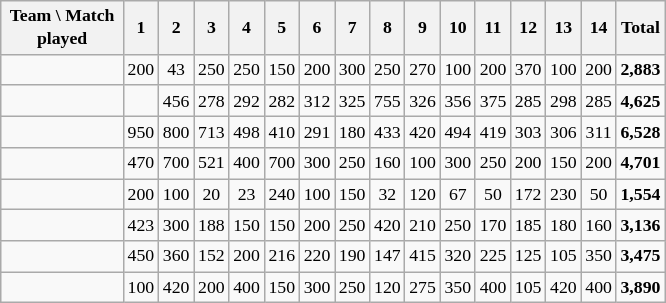<table class="wikitable sortable" style="font-size: 74%; text-align:center;">
<tr>
<th style="width:76px;">Team \ Match played</th>
<th align=center>1</th>
<th align=center>2</th>
<th align=center>3</th>
<th align=center>4</th>
<th align=center>5</th>
<th align=center>6</th>
<th align=center>7</th>
<th align=center>8</th>
<th align=center>9</th>
<th align=center>10</th>
<th align=center>11</th>
<th align=center>12</th>
<th align=center>13</th>
<th align=center>14</th>
<th align=center>Total</th>
</tr>
<tr align=center>
<td align=left></td>
<td>200</td>
<td>43</td>
<td>250</td>
<td>250</td>
<td>150</td>
<td>200</td>
<td>300</td>
<td>250</td>
<td>270</td>
<td>100</td>
<td>200</td>
<td>370</td>
<td>100</td>
<td>200</td>
<td><strong>2,883</strong></td>
</tr>
<tr align=center>
<td align=left></td>
<td></td>
<td>456</td>
<td>278</td>
<td>292</td>
<td>282</td>
<td>312</td>
<td>325</td>
<td>755</td>
<td>326</td>
<td>356</td>
<td>375</td>
<td>285</td>
<td>298</td>
<td>285</td>
<td><strong>4,625</strong></td>
</tr>
<tr align=center>
<td align=left></td>
<td>950</td>
<td>800</td>
<td>713</td>
<td>498</td>
<td>410</td>
<td>291</td>
<td>180</td>
<td>433</td>
<td>420</td>
<td>494</td>
<td>419</td>
<td>303</td>
<td>306</td>
<td>311</td>
<td><strong>6,528</strong></td>
</tr>
<tr align=center>
<td align=left></td>
<td>470</td>
<td>700</td>
<td>521</td>
<td>400</td>
<td>700</td>
<td>300</td>
<td>250</td>
<td>160</td>
<td>100</td>
<td>300</td>
<td>250</td>
<td>200</td>
<td>150</td>
<td>200</td>
<td><strong>4,701</strong></td>
</tr>
<tr align=center>
<td align=left></td>
<td>200</td>
<td>100</td>
<td>20</td>
<td>23</td>
<td>240</td>
<td>100</td>
<td>150</td>
<td>32</td>
<td>120</td>
<td>67</td>
<td>50</td>
<td>172</td>
<td>230</td>
<td>50</td>
<td><strong>1,554</strong></td>
</tr>
<tr align=center>
<td align=left></td>
<td>423</td>
<td>300</td>
<td>188</td>
<td>150</td>
<td>150</td>
<td>200</td>
<td>250</td>
<td>420</td>
<td>210</td>
<td>250</td>
<td>170</td>
<td>185</td>
<td>180</td>
<td>160</td>
<td><strong>3,136</strong></td>
</tr>
<tr align=center>
<td align=left></td>
<td>450</td>
<td>360</td>
<td>152</td>
<td>200</td>
<td>216</td>
<td>220</td>
<td>190</td>
<td>147</td>
<td>415</td>
<td>320</td>
<td>225</td>
<td>125</td>
<td>105</td>
<td>350</td>
<td><strong>3,475</strong></td>
</tr>
<tr align=center>
<td align=left></td>
<td>100</td>
<td>420</td>
<td>200</td>
<td>400</td>
<td>150</td>
<td>300</td>
<td>250</td>
<td>120</td>
<td>275</td>
<td>350</td>
<td>400</td>
<td>105</td>
<td>420</td>
<td>400</td>
<td><strong>3,890</strong></td>
</tr>
</table>
